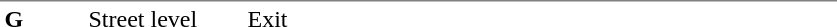<table table border=0 cellspacing=0 cellpadding=3>
<tr>
<td style="border-top:solid 1px gray;" width=50 valign=top><strong>G</strong></td>
<td style="border-top:solid 1px gray;" width=100 valign=top>Street level</td>
<td style="border-top:solid 1px gray;" width=390 valign=top>Exit</td>
</tr>
</table>
